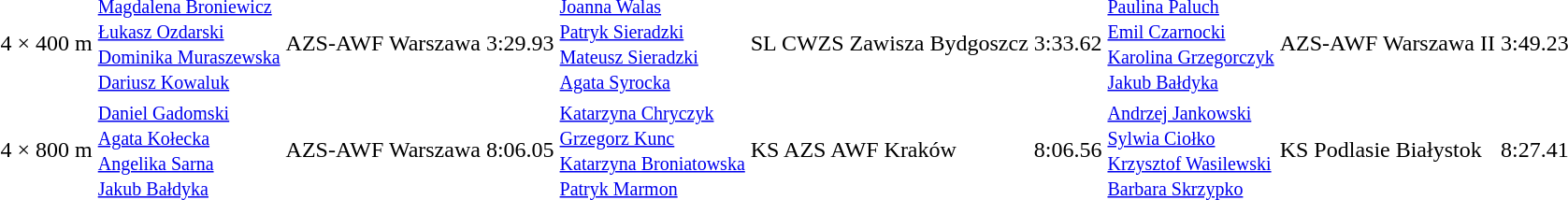<table>
<tr>
<td>4 × 400 m</td>
<td><small><a href='#'>Magdalena Broniewicz</a><br><a href='#'>Łukasz Ozdarski</a><br><a href='#'>Dominika Muraszewska</a><br><a href='#'>Dariusz Kowaluk</a></small></td>
<td>AZS-AWF Warszawa</td>
<td>3:29.93</td>
<td><small><a href='#'>Joanna Walas</a><br><a href='#'>Patryk Sieradzki</a><br><a href='#'>Mateusz Sieradzki</a><br><a href='#'>Agata Syrocka</a></small></td>
<td>SL CWZS Zawisza Bydgoszcz</td>
<td>3:33.62</td>
<td><small><a href='#'>Paulina Paluch</a><br><a href='#'>Emil Czarnocki</a><br><a href='#'>Karolina Grzegorczyk</a><br><a href='#'>Jakub Bałdyka</a></small></td>
<td>AZS-AWF Warszawa II</td>
<td>3:49.23</td>
</tr>
<tr>
<td>4 × 800 m</td>
<td><small><a href='#'>Daniel Gadomski</a><br><a href='#'>Agata Kołecka</a><br><a href='#'>Angelika Sarna</a><br><a href='#'>Jakub Bałdyka</a></small></td>
<td>AZS-AWF Warszawa</td>
<td>8:06.05</td>
<td><small><a href='#'>Katarzyna Chryczyk</a><br><a href='#'>Grzegorz Kunc</a><br><a href='#'>Katarzyna Broniatowska</a><br><a href='#'>Patryk Marmon</a></small></td>
<td>KS AZS AWF Kraków</td>
<td>8:06.56</td>
<td><small><a href='#'>Andrzej Jankowski</a><br><a href='#'>Sylwia Ciołko</a><br><a href='#'>Krzysztof Wasilewski</a><br><a href='#'>Barbara Skrzypko</a></small></td>
<td>KS Podlasie Białystok</td>
<td>8:27.41</td>
</tr>
</table>
